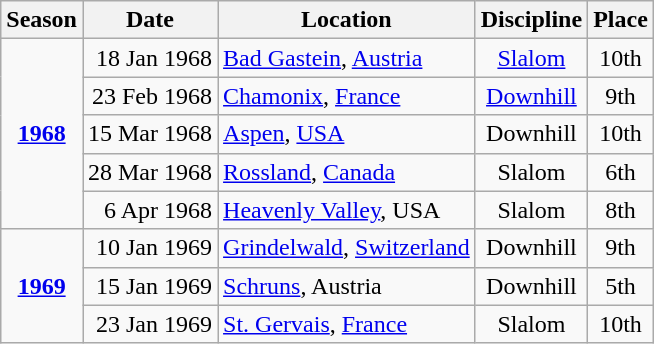<table class="wikitable">
<tr>
<th>Season</th>
<th>Date</th>
<th>Location</th>
<th>Discipline</th>
<th>Place</th>
</tr>
<tr>
<td rowspan=5 align=center><strong><a href='#'>1968</a></strong></td>
<td align=right>18 Jan 1968</td>
<td> <a href='#'>Bad Gastein</a>, <a href='#'>Austria</a></td>
<td align=center><a href='#'>Slalom</a></td>
<td align=center>10th</td>
</tr>
<tr>
<td align=right>23 Feb 1968</td>
<td> <a href='#'>Chamonix</a>, <a href='#'>France</a></td>
<td align=center><a href='#'>Downhill</a></td>
<td align=center>9th</td>
</tr>
<tr>
<td align=right>15 Mar 1968</td>
<td> <a href='#'>Aspen</a>, <a href='#'>USA</a></td>
<td align=center>Downhill</td>
<td align=center>10th</td>
</tr>
<tr>
<td align=right>28 Mar 1968</td>
<td> <a href='#'>Rossland</a>, <a href='#'>Canada</a></td>
<td align=center>Slalom</td>
<td align=center>6th</td>
</tr>
<tr>
<td align=right>6 Apr 1968</td>
<td> <a href='#'>Heavenly Valley</a>, USA</td>
<td align=center>Slalom</td>
<td align=center>8th</td>
</tr>
<tr>
<td rowspan=3 align=center><strong><a href='#'>1969</a></strong></td>
<td align=right>10 Jan 1969</td>
<td> <a href='#'>Grindelwald</a>, <a href='#'>Switzerland</a></td>
<td align=center>Downhill</td>
<td align=center>9th</td>
</tr>
<tr>
<td align=right>15 Jan 1969</td>
<td> <a href='#'>Schruns</a>, Austria</td>
<td align=center>Downhill</td>
<td align=center>5th</td>
</tr>
<tr>
<td align=right>23 Jan 1969</td>
<td> <a href='#'>St. Gervais</a>, <a href='#'>France</a></td>
<td align=center>Slalom</td>
<td align=center>10th</td>
</tr>
</table>
